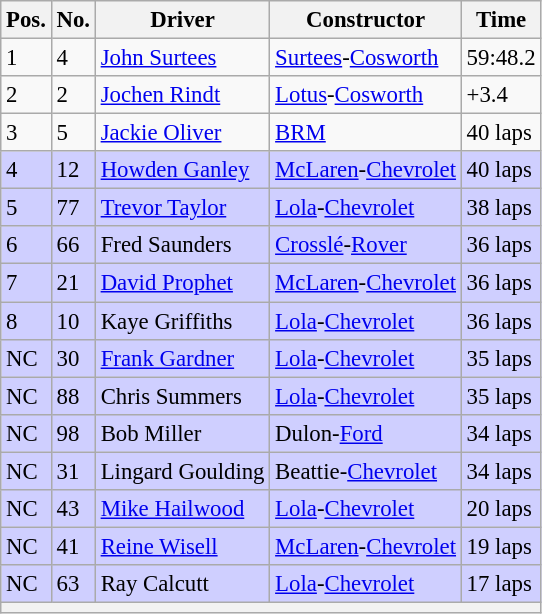<table class="wikitable" style="font-size: 95%;">
<tr>
<th>Pos.</th>
<th>No.</th>
<th>Driver</th>
<th>Constructor</th>
<th>Time</th>
</tr>
<tr>
<td>1</td>
<td>4</td>
<td> <a href='#'>John Surtees</a></td>
<td><a href='#'>Surtees</a>-<a href='#'>Cosworth</a></td>
<td>59:48.2</td>
</tr>
<tr>
<td>2</td>
<td>2</td>
<td> <a href='#'>Jochen Rindt</a></td>
<td><a href='#'>Lotus</a>-<a href='#'>Cosworth</a></td>
<td>+3.4</td>
</tr>
<tr>
<td>3</td>
<td>5</td>
<td> <a href='#'>Jackie Oliver</a></td>
<td><a href='#'>BRM</a></td>
<td>40 laps</td>
</tr>
<tr style="background-color: #CFCFFF">
<td>4</td>
<td>12</td>
<td> <a href='#'>Howden Ganley</a></td>
<td><a href='#'>McLaren</a>-<a href='#'>Chevrolet</a></td>
<td>40 laps</td>
</tr>
<tr style="background-color: #CFCFFF">
<td>5</td>
<td>77</td>
<td> <a href='#'>Trevor Taylor</a></td>
<td><a href='#'>Lola</a>-<a href='#'>Chevrolet</a></td>
<td>38 laps</td>
</tr>
<tr style="background-color: #CFCFFF">
<td>6</td>
<td>66</td>
<td> Fred Saunders</td>
<td><a href='#'>Crosslé</a>-<a href='#'>Rover</a></td>
<td>36 laps</td>
</tr>
<tr style="background-color: #CFCFFF">
<td>7</td>
<td>21</td>
<td> <a href='#'>David Prophet</a></td>
<td><a href='#'>McLaren</a>-<a href='#'>Chevrolet</a></td>
<td>36 laps</td>
</tr>
<tr style="background-color: #CFCFFF">
<td>8</td>
<td>10</td>
<td> Kaye Griffiths</td>
<td><a href='#'>Lola</a>-<a href='#'>Chevrolet</a></td>
<td>36 laps</td>
</tr>
<tr style="background-color: #CFCFFF">
<td>NC</td>
<td>30</td>
<td> <a href='#'>Frank Gardner</a></td>
<td><a href='#'>Lola</a>-<a href='#'>Chevrolet</a></td>
<td>35 laps</td>
</tr>
<tr style="background-color: #CFCFFF">
<td>NC</td>
<td>88</td>
<td> Chris Summers</td>
<td><a href='#'>Lola</a>-<a href='#'>Chevrolet</a></td>
<td>35 laps</td>
</tr>
<tr style="background-color: #CFCFFF">
<td>NC</td>
<td>98</td>
<td> Bob Miller</td>
<td>Dulon-<a href='#'>Ford</a></td>
<td>34 laps</td>
</tr>
<tr style="background-color: #CFCFFF">
<td>NC</td>
<td>31</td>
<td> Lingard Goulding</td>
<td>Beattie-<a href='#'>Chevrolet</a></td>
<td>34 laps</td>
</tr>
<tr style="background-color: #CFCFFF">
<td>NC</td>
<td>43</td>
<td> <a href='#'>Mike Hailwood</a></td>
<td><a href='#'>Lola</a>-<a href='#'>Chevrolet</a></td>
<td>20 laps</td>
</tr>
<tr style="background-color: #CFCFFF">
<td>NC</td>
<td>41</td>
<td> <a href='#'>Reine Wisell</a></td>
<td><a href='#'>McLaren</a>-<a href='#'>Chevrolet</a></td>
<td>19 laps</td>
</tr>
<tr style="background-color: #CFCFFF">
<td>NC</td>
<td>63</td>
<td> Ray Calcutt</td>
<td><a href='#'>Lola</a>-<a href='#'>Chevrolet</a></td>
<td>17 laps</td>
</tr>
<tr>
<th colspan="5"></th>
</tr>
</table>
